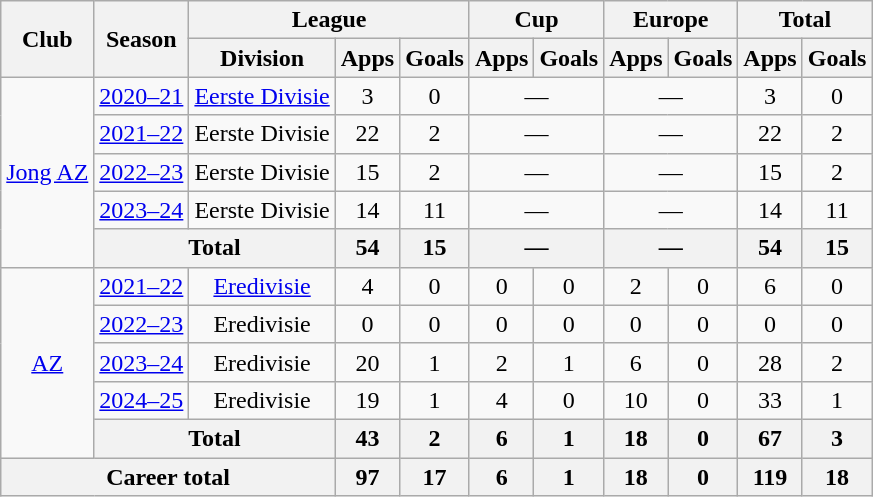<table class="wikitable" style="text-align:center">
<tr>
<th rowspan="2">Club</th>
<th rowspan="2">Season</th>
<th colspan="3">League</th>
<th colspan="2">Cup</th>
<th colspan="2">Europe</th>
<th colspan="2">Total</th>
</tr>
<tr>
<th>Division</th>
<th>Apps</th>
<th>Goals</th>
<th>Apps</th>
<th>Goals</th>
<th>Apps</th>
<th>Goals</th>
<th>Apps</th>
<th>Goals</th>
</tr>
<tr>
<td rowspan="5"><a href='#'>Jong AZ</a></td>
<td><a href='#'>2020–21</a></td>
<td><a href='#'>Eerste Divisie</a></td>
<td>3</td>
<td>0</td>
<td colspan="2">—</td>
<td colspan="2">—</td>
<td>3</td>
<td>0</td>
</tr>
<tr>
<td><a href='#'>2021–22</a></td>
<td>Eerste Divisie</td>
<td>22</td>
<td>2</td>
<td colspan="2">—</td>
<td colspan="2">—</td>
<td>22</td>
<td>2</td>
</tr>
<tr>
<td><a href='#'>2022–23</a></td>
<td>Eerste Divisie</td>
<td>15</td>
<td>2</td>
<td colspan="2">—</td>
<td colspan="2">—</td>
<td>15</td>
<td>2</td>
</tr>
<tr>
<td><a href='#'>2023–24</a></td>
<td>Eerste Divisie</td>
<td>14</td>
<td>11</td>
<td colspan="2">—</td>
<td colspan="2">—</td>
<td>14</td>
<td>11</td>
</tr>
<tr>
<th colspan="2">Total</th>
<th>54</th>
<th>15</th>
<th colspan="2">—</th>
<th colspan="2">—</th>
<th>54</th>
<th>15</th>
</tr>
<tr>
<td rowspan="5"><a href='#'>AZ</a></td>
<td><a href='#'>2021–22</a></td>
<td><a href='#'>Eredivisie</a></td>
<td>4</td>
<td>0</td>
<td>0</td>
<td>0</td>
<td>2</td>
<td>0</td>
<td>6</td>
<td>0</td>
</tr>
<tr>
<td><a href='#'>2022–23</a></td>
<td>Eredivisie</td>
<td>0</td>
<td>0</td>
<td>0</td>
<td>0</td>
<td>0</td>
<td>0</td>
<td>0</td>
<td>0</td>
</tr>
<tr>
<td><a href='#'>2023–24</a></td>
<td>Eredivisie</td>
<td>20</td>
<td>1</td>
<td>2</td>
<td>1</td>
<td>6</td>
<td>0</td>
<td>28</td>
<td>2</td>
</tr>
<tr>
<td><a href='#'>2024–25</a></td>
<td>Eredivisie</td>
<td>19</td>
<td>1</td>
<td>4</td>
<td>0</td>
<td>10</td>
<td>0</td>
<td>33</td>
<td>1</td>
</tr>
<tr>
<th colspan="2">Total</th>
<th>43</th>
<th>2</th>
<th>6</th>
<th>1</th>
<th>18</th>
<th>0</th>
<th>67</th>
<th>3</th>
</tr>
<tr>
<th colspan="3">Career total</th>
<th>97</th>
<th>17</th>
<th>6</th>
<th>1</th>
<th>18</th>
<th>0</th>
<th>119</th>
<th>18</th>
</tr>
</table>
